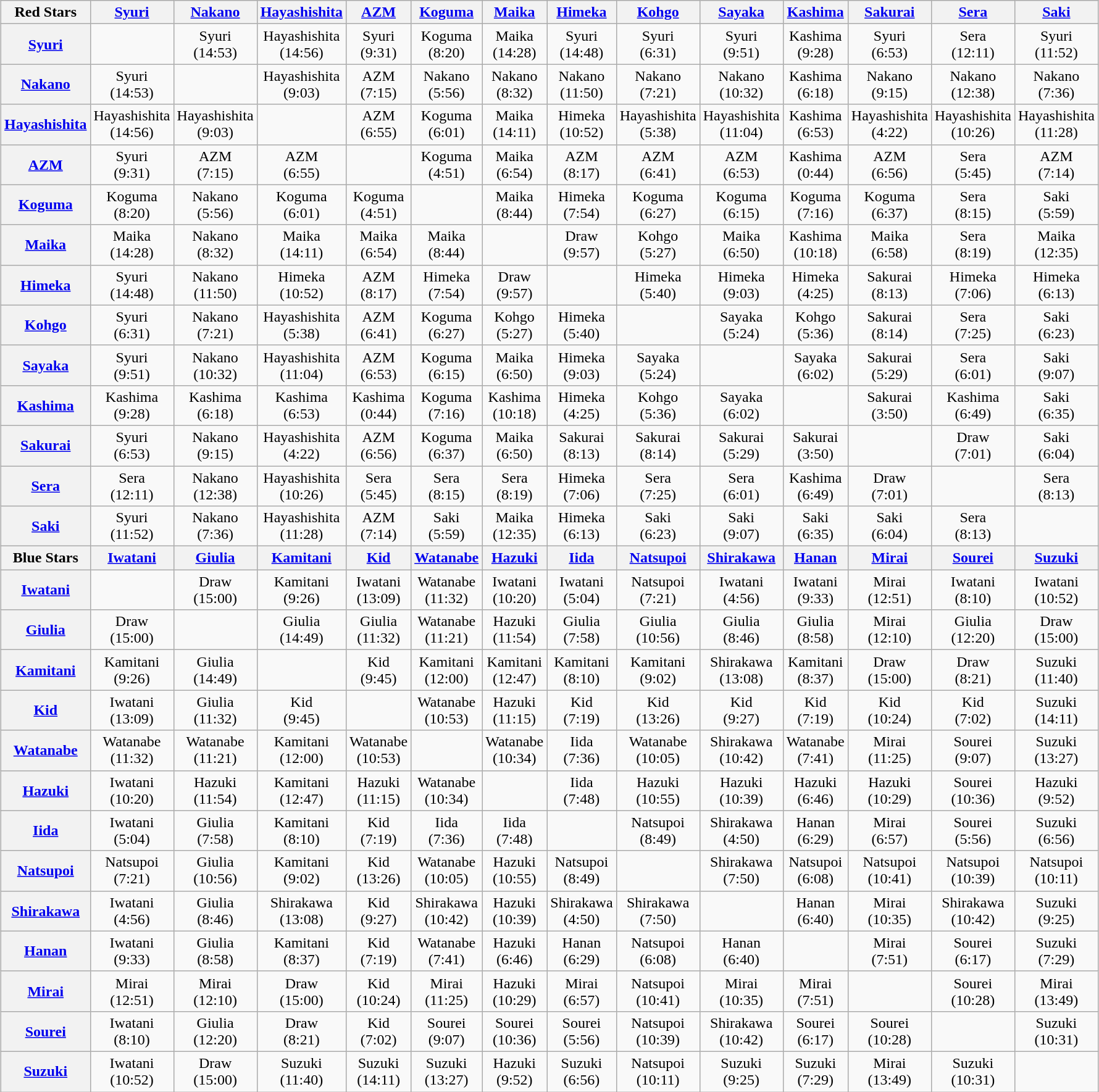<table class="wikitable" style="text-align:center; margin: 1em auto 1em auto;" width="25%">
<tr>
<th>Red Stars</th>
<th><a href='#'>Syuri</a></th>
<th><a href='#'>Nakano</a></th>
<th><a href='#'>Hayashishita</a></th>
<th><a href='#'>AZM</a></th>
<th><a href='#'>Koguma</a></th>
<th><a href='#'>Maika</a></th>
<th><a href='#'>Himeka</a></th>
<th><a href='#'>Kohgo</a></th>
<th><a href='#'>Sayaka</a></th>
<th><a href='#'>Kashima</a></th>
<th><a href='#'>Sakurai</a></th>
<th><a href='#'>Sera</a></th>
<th><a href='#'>Saki</a></th>
</tr>
<tr>
<th><a href='#'>Syuri</a></th>
<td></td>
<td>Syuri<br>(14:53)</td>
<td>Hayashishita<br>(14:56)</td>
<td>Syuri<br>(9:31)</td>
<td>Koguma<br>(8:20)</td>
<td>Maika<br>(14:28)</td>
<td>Syuri<br>(14:48)</td>
<td>Syuri<br>(6:31)</td>
<td>Syuri<br>(9:51)</td>
<td>Kashima<br>(9:28)</td>
<td>Syuri<br>(6:53)</td>
<td>Sera<br>(12:11)</td>
<td>Syuri<br>(11:52)</td>
</tr>
<tr>
<th><a href='#'>Nakano</a></th>
<td>Syuri<br>(14:53)</td>
<td></td>
<td>Hayashishita<br>(9:03)</td>
<td>AZM<br>(7:15)</td>
<td>Nakano<br>(5:56)</td>
<td>Nakano<br>(8:32)</td>
<td>Nakano<br>(11:50)</td>
<td>Nakano<br>(7:21)</td>
<td>Nakano<br>(10:32)</td>
<td>Kashima<br>(6:18)</td>
<td>Nakano<br>(9:15)</td>
<td>Nakano<br>(12:38)</td>
<td>Nakano<br>(7:36)</td>
</tr>
<tr>
<th><a href='#'>Hayashishita</a></th>
<td>Hayashishita<br>(14:56)</td>
<td>Hayashishita<br>(9:03)</td>
<td></td>
<td>AZM<br>(6:55)</td>
<td>Koguma<br>(6:01)</td>
<td>Maika<br>(14:11)</td>
<td>Himeka<br>(10:52)</td>
<td>Hayashishita<br>(5:38)</td>
<td>Hayashishita<br>(11:04)</td>
<td>Kashima<br>(6:53)</td>
<td>Hayashishita<br>(4:22)</td>
<td>Hayashishita<br>(10:26)</td>
<td>Hayashishita<br>(11:28)</td>
</tr>
<tr>
<th><a href='#'>AZM</a></th>
<td>Syuri<br>(9:31)</td>
<td>AZM<br>(7:15)</td>
<td>AZM<br>(6:55)</td>
<td></td>
<td>Koguma<br>(4:51)</td>
<td>Maika<br>(6:54)</td>
<td>AZM<br>(8:17)</td>
<td>AZM<br>(6:41)</td>
<td>AZM<br>(6:53)</td>
<td>Kashima<br>(0:44)</td>
<td>AZM<br>(6:56)</td>
<td>Sera<br>(5:45)</td>
<td>AZM<br>(7:14)</td>
</tr>
<tr>
<th><a href='#'>Koguma</a></th>
<td>Koguma<br>(8:20)</td>
<td>Nakano<br>(5:56)</td>
<td>Koguma<br>(6:01)</td>
<td>Koguma<br>(4:51)</td>
<td></td>
<td>Maika<br>(8:44)</td>
<td>Himeka<br>(7:54)</td>
<td>Koguma<br>(6:27)</td>
<td>Koguma<br>(6:15)</td>
<td>Koguma<br>(7:16)</td>
<td>Koguma<br>(6:37)</td>
<td>Sera<br>(8:15)</td>
<td>Saki<br>(5:59)</td>
</tr>
<tr>
<th><a href='#'>Maika</a></th>
<td>Maika<br>(14:28)</td>
<td>Nakano<br>(8:32)</td>
<td>Maika<br>(14:11)</td>
<td>Maika<br>(6:54)</td>
<td>Maika<br>(8:44)</td>
<td></td>
<td>Draw<br>(9:57)</td>
<td>Kohgo<br>(5:27)</td>
<td>Maika<br>(6:50)</td>
<td>Kashima<br>(10:18)</td>
<td>Maika<br>(6:58)</td>
<td>Sera<br>(8:19)</td>
<td>Maika<br>(12:35)</td>
</tr>
<tr>
<th><a href='#'>Himeka</a></th>
<td>Syuri<br>(14:48)</td>
<td>Nakano<br>(11:50)</td>
<td>Himeka<br>(10:52)</td>
<td>AZM<br>(8:17)</td>
<td>Himeka<br>(7:54)</td>
<td>Draw<br>(9:57)</td>
<td></td>
<td>Himeka<br>(5:40)</td>
<td>Himeka<br>(9:03)</td>
<td>Himeka<br>(4:25)</td>
<td>Sakurai<br>(8:13)</td>
<td>Himeka<br>(7:06)</td>
<td>Himeka<br>(6:13)</td>
</tr>
<tr>
<th><a href='#'>Kohgo</a></th>
<td>Syuri<br>(6:31)</td>
<td>Nakano<br>(7:21)</td>
<td>Hayashishita<br>(5:38)</td>
<td>AZM<br>(6:41)</td>
<td>Koguma<br>(6:27)</td>
<td>Kohgo<br>(5:27)</td>
<td>Himeka<br>(5:40)</td>
<td></td>
<td>Sayaka<br>(5:24)</td>
<td>Kohgo<br>(5:36)</td>
<td>Sakurai<br>(8:14)</td>
<td>Sera<br>(7:25)</td>
<td>Saki<br>(6:23)</td>
</tr>
<tr>
<th><a href='#'>Sayaka</a></th>
<td>Syuri<br>(9:51)</td>
<td>Nakano<br>(10:32)</td>
<td>Hayashishita<br>(11:04)</td>
<td>AZM<br>(6:53)</td>
<td>Koguma<br>(6:15)</td>
<td>Maika<br>(6:50)</td>
<td>Himeka<br>(9:03)</td>
<td>Sayaka<br>(5:24)</td>
<td></td>
<td>Sayaka<br>(6:02)</td>
<td>Sakurai<br>(5:29)</td>
<td>Sera<br>(6:01)</td>
<td>Saki<br>(9:07)</td>
</tr>
<tr>
<th><a href='#'>Kashima</a></th>
<td>Kashima<br>(9:28)</td>
<td>Kashima<br>(6:18)</td>
<td>Kashima<br>(6:53)</td>
<td>Kashima<br>(0:44)</td>
<td>Koguma<br>(7:16)</td>
<td>Kashima<br>(10:18)</td>
<td>Himeka<br>(4:25)</td>
<td>Kohgo<br>(5:36)</td>
<td>Sayaka<br>(6:02)</td>
<td></td>
<td>Sakurai<br>(3:50)</td>
<td>Kashima<br>(6:49)</td>
<td>Saki<br>(6:35)</td>
</tr>
<tr>
<th><a href='#'>Sakurai</a></th>
<td>Syuri<br>(6:53)</td>
<td>Nakano<br>(9:15)</td>
<td>Hayashishita<br>(4:22)</td>
<td>AZM<br>(6:56)</td>
<td>Koguma<br>(6:37)</td>
<td>Maika<br>(6:50)</td>
<td>Sakurai<br>(8:13)</td>
<td>Sakurai<br>(8:14)</td>
<td>Sakurai<br>(5:29)</td>
<td>Sakurai<br>(3:50)</td>
<td></td>
<td>Draw<br>(7:01)</td>
<td>Saki<br>(6:04)</td>
</tr>
<tr>
<th><a href='#'>Sera</a></th>
<td>Sera<br>(12:11)</td>
<td>Nakano<br>(12:38)</td>
<td>Hayashishita<br>(10:26)</td>
<td>Sera<br>(5:45)</td>
<td>Sera<br>(8:15)</td>
<td>Sera<br>(8:19)</td>
<td>Himeka<br>(7:06)</td>
<td>Sera<br>(7:25)</td>
<td>Sera<br>(6:01)</td>
<td>Kashima<br>(6:49)</td>
<td>Draw<br>(7:01)</td>
<td></td>
<td>Sera<br>(8:13)</td>
</tr>
<tr>
<th><a href='#'>Saki</a></th>
<td>Syuri<br>(11:52)</td>
<td>Nakano<br>(7:36)</td>
<td>Hayashishita<br>(11:28)</td>
<td>AZM<br>(7:14)</td>
<td>Saki<br>(5:59)</td>
<td>Maika<br>(12:35)</td>
<td>Himeka<br>(6:13)</td>
<td>Saki<br>(6:23)</td>
<td>Saki<br>(9:07)</td>
<td>Saki<br>(6:35)</td>
<td>Saki<br>(6:04)</td>
<td>Sera<br>(8:13)</td>
<td></td>
</tr>
<tr>
<th>Blue Stars</th>
<th><a href='#'>Iwatani</a></th>
<th><a href='#'>Giulia</a></th>
<th><a href='#'>Kamitani</a></th>
<th><a href='#'>Kid</a></th>
<th><a href='#'>Watanabe</a></th>
<th><a href='#'>Hazuki</a></th>
<th><a href='#'>Iida</a></th>
<th><a href='#'>Natsupoi</a></th>
<th><a href='#'>Shirakawa</a></th>
<th><a href='#'>Hanan</a></th>
<th><a href='#'>Mirai</a></th>
<th><a href='#'>Sourei</a></th>
<th><a href='#'>Suzuki</a></th>
</tr>
<tr>
<th><a href='#'>Iwatani</a></th>
<td></td>
<td>Draw<br>(15:00)</td>
<td>Kamitani<br>(9:26)</td>
<td>Iwatani<br>(13:09)</td>
<td>Watanabe<br>(11:32)</td>
<td>Iwatani<br>(10:20)</td>
<td>Iwatani<br>(5:04)</td>
<td>Natsupoi<br>(7:21)</td>
<td>Iwatani<br>(4:56)</td>
<td>Iwatani<br>(9:33)</td>
<td>Mirai<br>(12:51)</td>
<td>Iwatani<br>(8:10)</td>
<td>Iwatani<br>(10:52)</td>
</tr>
<tr>
<th><a href='#'>Giulia</a></th>
<td>Draw<br>(15:00)</td>
<td></td>
<td>Giulia<br>(14:49)</td>
<td>Giulia<br>(11:32)</td>
<td>Watanabe<br>(11:21)</td>
<td>Hazuki<br>(11:54)</td>
<td>Giulia<br>(7:58)</td>
<td>Giulia<br>(10:56)</td>
<td>Giulia<br>(8:46)</td>
<td>Giulia<br>(8:58)</td>
<td>Mirai<br>(12:10)</td>
<td>Giulia<br>(12:20)</td>
<td>Draw<br>(15:00)</td>
</tr>
<tr>
<th><a href='#'>Kamitani</a></th>
<td>Kamitani<br>(9:26)</td>
<td>Giulia<br>(14:49)</td>
<td></td>
<td>Kid<br>(9:45)</td>
<td>Kamitani<br>(12:00)</td>
<td>Kamitani<br>(12:47)</td>
<td>Kamitani<br>(8:10)</td>
<td>Kamitani<br>(9:02)</td>
<td>Shirakawa<br>(13:08)</td>
<td>Kamitani<br>(8:37)</td>
<td>Draw<br>(15:00)</td>
<td>Draw<br>(8:21)</td>
<td>Suzuki<br>(11:40)</td>
</tr>
<tr>
<th><a href='#'>Kid</a></th>
<td>Iwatani<br>(13:09)</td>
<td>Giulia<br>(11:32)</td>
<td>Kid<br>(9:45)</td>
<td></td>
<td>Watanabe<br>(10:53)</td>
<td>Hazuki<br>(11:15)</td>
<td>Kid<br>(7:19)</td>
<td>Kid<br>(13:26)</td>
<td>Kid<br>(9:27)</td>
<td>Kid<br>(7:19)</td>
<td>Kid<br>(10:24)</td>
<td>Kid<br>(7:02)</td>
<td>Suzuki<br>(14:11)</td>
</tr>
<tr>
<th><a href='#'>Watanabe</a></th>
<td>Watanabe<br>(11:32)</td>
<td>Watanabe<br>(11:21)</td>
<td>Kamitani<br>(12:00)</td>
<td>Watanabe<br>(10:53)</td>
<td></td>
<td>Watanabe<br>(10:34)</td>
<td>Iida<br>(7:36)</td>
<td>Watanabe<br>(10:05)</td>
<td>Shirakawa<br>(10:42)</td>
<td>Watanabe<br>(7:41)</td>
<td>Mirai<br>(11:25)</td>
<td>Sourei<br>(9:07)</td>
<td>Suzuki<br>(13:27)</td>
</tr>
<tr>
<th><a href='#'>Hazuki</a></th>
<td>Iwatani<br>(10:20)</td>
<td>Hazuki<br>(11:54)</td>
<td>Kamitani<br>(12:47)</td>
<td>Hazuki<br>(11:15)</td>
<td>Watanabe<br>(10:34)</td>
<td></td>
<td>Iida<br>(7:48)</td>
<td>Hazuki<br>(10:55)</td>
<td>Hazuki<br>(10:39)</td>
<td>Hazuki<br>(6:46)</td>
<td>Hazuki<br>(10:29)</td>
<td>Sourei<br>(10:36)</td>
<td>Hazuki<br>(9:52)</td>
</tr>
<tr>
<th><a href='#'>Iida</a></th>
<td>Iwatani<br>(5:04)</td>
<td>Giulia<br>(7:58)</td>
<td>Kamitani<br>(8:10)</td>
<td>Kid<br>(7:19)</td>
<td>Iida<br>(7:36)</td>
<td>Iida<br>(7:48)</td>
<td></td>
<td>Natsupoi<br>(8:49)</td>
<td>Shirakawa<br>(4:50)</td>
<td>Hanan<br>(6:29)</td>
<td>Mirai<br>(6:57)</td>
<td>Sourei<br>(5:56)</td>
<td>Suzuki<br>(6:56)</td>
</tr>
<tr>
<th><a href='#'>Natsupoi</a></th>
<td>Natsupoi<br>(7:21)</td>
<td>Giulia<br>(10:56)</td>
<td>Kamitani<br>(9:02)</td>
<td>Kid<br>(13:26)</td>
<td>Watanabe<br>(10:05)</td>
<td>Hazuki<br>(10:55)</td>
<td>Natsupoi<br>(8:49)</td>
<td></td>
<td>Shirakawa<br>(7:50)</td>
<td>Natsupoi<br>(6:08)</td>
<td>Natsupoi<br>(10:41)</td>
<td>Natsupoi<br>(10:39)</td>
<td>Natsupoi<br>(10:11)</td>
</tr>
<tr>
<th><a href='#'>Shirakawa</a></th>
<td>Iwatani<br>(4:56)</td>
<td>Giulia<br>(8:46)</td>
<td>Shirakawa<br>(13:08)</td>
<td>Kid<br>(9:27)</td>
<td>Shirakawa<br>(10:42)</td>
<td>Hazuki<br>(10:39)</td>
<td>Shirakawa<br>(4:50)</td>
<td>Shirakawa<br>(7:50)</td>
<td></td>
<td>Hanan<br>(6:40)</td>
<td>Mirai<br>(10:35)</td>
<td>Shirakawa<br>(10:42)</td>
<td>Suzuki<br>(9:25)</td>
</tr>
<tr>
<th><a href='#'>Hanan</a></th>
<td>Iwatani<br>(9:33)</td>
<td>Giulia<br>(8:58)</td>
<td>Kamitani<br>(8:37)</td>
<td>Kid<br>(7:19)</td>
<td>Watanabe<br>(7:41)</td>
<td>Hazuki<br>(6:46)</td>
<td>Hanan<br>(6:29)</td>
<td>Natsupoi<br>(6:08)</td>
<td>Hanan<br>(6:40)</td>
<td></td>
<td>Mirai<br>(7:51)</td>
<td>Sourei<br>(6:17)</td>
<td>Suzuki<br>(7:29)</td>
</tr>
<tr>
<th><a href='#'>Mirai</a></th>
<td>Mirai<br>(12:51)</td>
<td>Mirai<br>(12:10)</td>
<td>Draw<br>(15:00)</td>
<td>Kid<br>(10:24)</td>
<td>Mirai<br>(11:25)</td>
<td>Hazuki<br>(10:29)</td>
<td>Mirai<br>(6:57)</td>
<td>Natsupoi<br>(10:41)</td>
<td>Mirai<br>(10:35)</td>
<td>Mirai<br>(7:51)</td>
<td></td>
<td>Sourei<br>(10:28)</td>
<td>Mirai<br>(13:49)</td>
</tr>
<tr>
<th><a href='#'>Sourei</a></th>
<td>Iwatani<br>(8:10)</td>
<td>Giulia<br>(12:20)</td>
<td>Draw<br>(8:21)</td>
<td>Kid<br>(7:02)</td>
<td>Sourei<br>(9:07)</td>
<td>Sourei<br>(10:36)</td>
<td>Sourei<br>(5:56)</td>
<td>Natsupoi<br>(10:39)</td>
<td>Shirakawa<br>(10:42)</td>
<td>Sourei<br>(6:17)</td>
<td>Sourei<br>(10:28)</td>
<td></td>
<td>Suzuki<br>(10:31)</td>
</tr>
<tr>
<th><a href='#'>Suzuki</a></th>
<td>Iwatani<br>(10:52)</td>
<td>Draw<br>(15:00)</td>
<td>Suzuki<br>(11:40)</td>
<td>Suzuki<br>(14:11)</td>
<td>Suzuki<br>(13:27)</td>
<td>Hazuki<br>(9:52)</td>
<td>Suzuki<br>(6:56)</td>
<td>Natsupoi<br>(10:11)</td>
<td>Suzuki<br>(9:25)</td>
<td>Suzuki<br>(7:29)</td>
<td>Mirai<br>(13:49)</td>
<td>Suzuki<br>(10:31)</td>
<td></td>
</tr>
</table>
